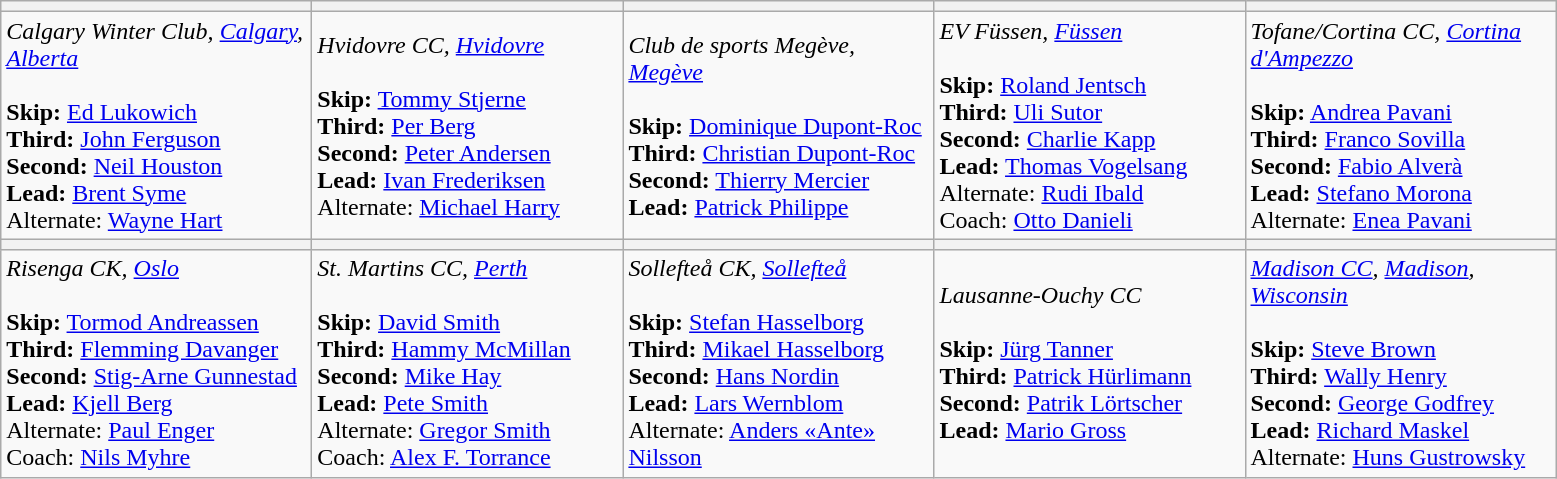<table class="wikitable">
<tr>
<th bgcolor="#efefef" width="200"></th>
<th bgcolor="#efefef" width="200"></th>
<th bgcolor="#efefef" width="200"></th>
<th bgcolor="#efefef" width="200"></th>
<th bgcolor="#efefef" width="200"></th>
</tr>
<tr>
<td><em>Calgary Winter Club, <a href='#'>Calgary</a>, <a href='#'>Alberta</a></em><br><br><strong>Skip:</strong> <a href='#'>Ed Lukowich</a><br>
<strong>Third:</strong> <a href='#'>John Ferguson</a><br>
<strong>Second:</strong> <a href='#'>Neil Houston</a><br>
<strong>Lead:</strong> <a href='#'>Brent Syme</a><br>
Alternate: <a href='#'>Wayne Hart</a></td>
<td><em>Hvidovre CC, <a href='#'>Hvidovre</a></em><br><br><strong>Skip:</strong> <a href='#'>Tommy Stjerne</a><br>
<strong>Third:</strong> <a href='#'>Per Berg</a><br>
<strong>Second:</strong> <a href='#'>Peter Andersen</a><br>
<strong>Lead:</strong> <a href='#'>Ivan Frederiksen</a><br>
Alternate: <a href='#'>Michael Harry</a></td>
<td><em>Club de sports Megève, <a href='#'>Megève</a></em><br><br><strong>Skip:</strong> <a href='#'>Dominique Dupont-Roc</a><br>
<strong>Third:</strong> <a href='#'>Christian Dupont-Roc</a><br>
<strong>Second:</strong> <a href='#'>Thierry Mercier</a><br>
<strong>Lead:</strong> <a href='#'>Patrick Philippe</a></td>
<td><em>EV Füssen, <a href='#'>Füssen</a></em><br><br><strong>Skip:</strong> <a href='#'>Roland Jentsch</a><br>
<strong>Third:</strong> <a href='#'>Uli Sutor</a><br>
<strong>Second:</strong> <a href='#'>Charlie Kapp</a><br>
<strong>Lead:</strong> <a href='#'>Thomas Vogelsang</a><br>
Alternate: <a href='#'>Rudi Ibald</a><br>
Coach: <a href='#'>Otto Danieli</a></td>
<td><em>Tofane/Cortina CC, <a href='#'>Cortina d'Ampezzo</a></em><br><br><strong>Skip:</strong> <a href='#'>Andrea Pavani</a><br>
<strong>Third:</strong> <a href='#'>Franco Sovilla</a><br>
<strong>Second:</strong> <a href='#'>Fabio Alverà</a><br>
<strong>Lead:</strong> <a href='#'>Stefano Morona</a>
Alternate: <a href='#'>Enea Pavani</a></td>
</tr>
<tr>
<th bgcolor="#efefef" width="200"></th>
<th bgcolor="#efefef" width="200"></th>
<th bgcolor="#efefef" width="200"></th>
<th bgcolor="#efefef" width="200"></th>
<th bgcolor="#efefef" width="200"></th>
</tr>
<tr>
<td><em>Risenga CK, <a href='#'>Oslo</a></em><br><br><strong>Skip:</strong> <a href='#'>Tormod Andreassen</a><br>
<strong>Third:</strong> <a href='#'>Flemming Davanger</a><br>
<strong>Second:</strong> <a href='#'>Stig-Arne Gunnestad</a><br>
<strong>Lead:</strong> <a href='#'>Kjell Berg</a><br>
Alternate: <a href='#'>Paul Enger</a><br>
Coach: <a href='#'>Nils Myhre</a></td>
<td><em>St. Martins CC, <a href='#'>Perth</a></em><br><br><strong>Skip:</strong> <a href='#'>David Smith</a><br>
<strong>Third:</strong> <a href='#'>Hammy McMillan</a><br>
<strong>Second:</strong> <a href='#'>Mike Hay</a><br>
<strong>Lead:</strong> <a href='#'>Pete Smith</a><br>
Alternate: <a href='#'>Gregor Smith</a><br>
Coach: <a href='#'>Alex F. Torrance</a></td>
<td><em>Sollefteå CK, <a href='#'>Sollefteå</a></em><br><br><strong>Skip:</strong> <a href='#'>Stefan Hasselborg</a><br>
<strong>Third:</strong> <a href='#'>Mikael Hasselborg</a><br>
<strong>Second:</strong> <a href='#'>Hans Nordin</a><br>
<strong>Lead:</strong> <a href='#'>Lars Wernblom</a><br>
Alternate: <a href='#'>Anders «Ante» Nilsson</a></td>
<td><em>Lausanne-Ouchy CC</em><br><br><strong>Skip:</strong> <a href='#'>Jürg Tanner</a><br>
<strong>Third:</strong> <a href='#'>Patrick Hürlimann</a><br>
<strong>Second:</strong> <a href='#'>Patrik Lörtscher</a><br>
<strong>Lead:</strong> <a href='#'>Mario Gross</a></td>
<td><em><a href='#'>Madison CC</a>, <a href='#'>Madison</a>, <a href='#'>Wisconsin</a></em><br><br><strong>Skip:</strong> <a href='#'>Steve Brown</a><br>
<strong>Third:</strong> <a href='#'>Wally Henry</a><br>
<strong>Second:</strong> <a href='#'>George Godfrey</a><br>
<strong>Lead:</strong> <a href='#'>Richard Maskel</a><br>
Alternate: <a href='#'>Huns Gustrowsky</a></td>
</tr>
</table>
